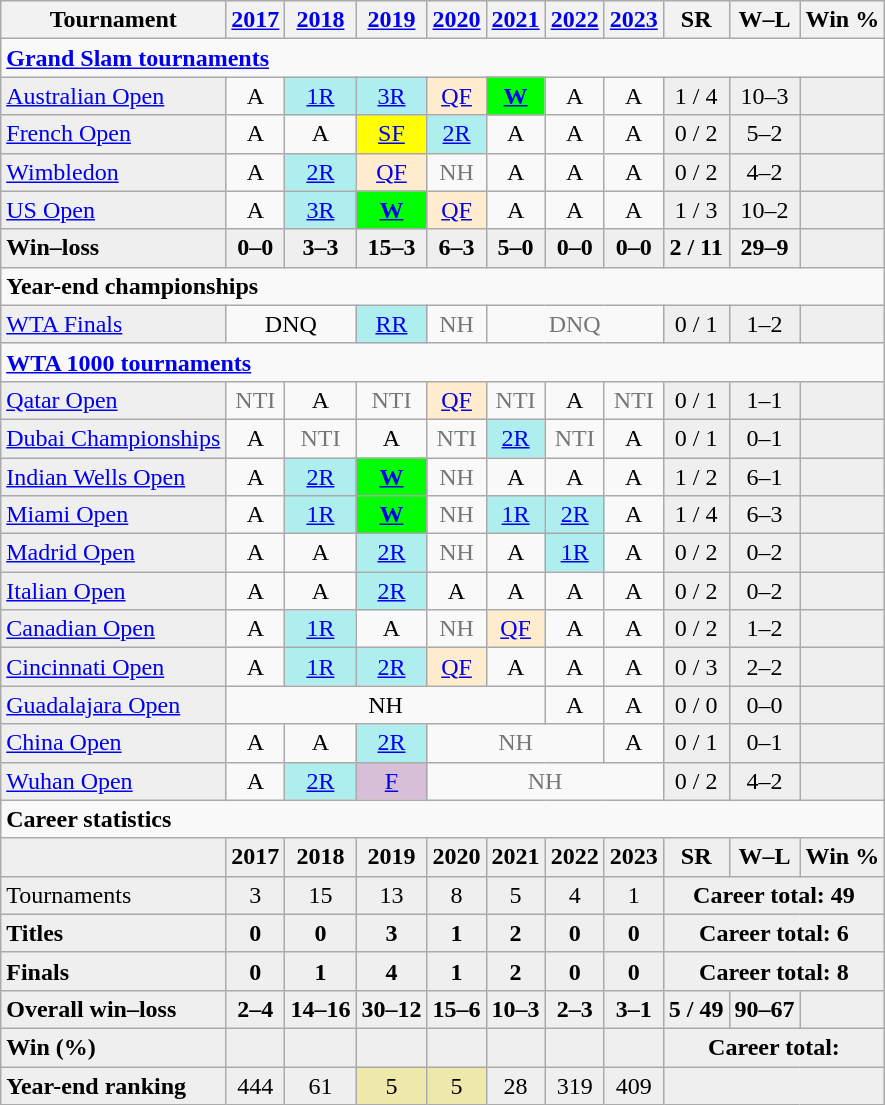<table class=wikitable style=text-align:center>
<tr>
<th>Tournament</th>
<th><a href='#'>2017</a></th>
<th><a href='#'>2018</a></th>
<th><a href='#'>2019</a></th>
<th><a href='#'>2020</a></th>
<th><a href='#'>2021</a></th>
<th><a href='#'>2022</a></th>
<th><a href='#'>2023</a></th>
<th>SR</th>
<th>W–L</th>
<th>Win %</th>
</tr>
<tr>
<td colspan="11" style="text-align:left"><strong><a href='#'>Grand Slam tournaments</a></strong></td>
</tr>
<tr>
<td style=text-align:left;background:#efefef><a href='#'>Australian Open</a></td>
<td>A</td>
<td style=background:#afeeee><a href='#'>1R</a></td>
<td style=background:#afeeee><a href='#'>3R</a></td>
<td style=background:#ffebcd><a href='#'>QF</a></td>
<td style=background:lime><a href='#'><strong>W</strong></a></td>
<td>A</td>
<td>A</td>
<td style=background:#efefef>1 / 4</td>
<td style=background:#efefef>10–3</td>
<td style=background:#efefef></td>
</tr>
<tr>
<td style=text-align:left;background:#efefef><a href='#'>French Open</a></td>
<td>A</td>
<td>A</td>
<td style=background:yellow><a href='#'>SF</a></td>
<td style=background:#afeeee><a href='#'>2R</a></td>
<td>A</td>
<td>A</td>
<td>A</td>
<td style=background:#efefef>0 / 2</td>
<td style=background:#efefef>5–2</td>
<td style=background:#efefef></td>
</tr>
<tr>
<td style=text-align:left;background:#efefef><a href='#'>Wimbledon</a></td>
<td>A</td>
<td style=background:#afeeee><a href='#'>2R</a></td>
<td style=background:#ffebcd><a href='#'>QF</a></td>
<td style=color:#767676>NH</td>
<td>A</td>
<td>A</td>
<td>A</td>
<td style=background:#efefef>0 / 2</td>
<td style=background:#efefef>4–2</td>
<td style=background:#efefef></td>
</tr>
<tr>
<td style=text-align:left;background:#efefef><a href='#'>US Open</a></td>
<td>A</td>
<td style=background:#afeeee><a href='#'>3R</a></td>
<td style=background:lime><a href='#'><strong>W</strong></a></td>
<td style=background:#ffebcd><a href='#'>QF</a></td>
<td>A</td>
<td>A</td>
<td>A</td>
<td style=background:#efefef>1 / 3</td>
<td style=background:#efefef>10–2</td>
<td style=background:#efefef></td>
</tr>
<tr style=font-weight:bold;background:#efefef>
<td style=text-align:left>Win–loss</td>
<td>0–0</td>
<td>3–3</td>
<td>15–3</td>
<td>6–3</td>
<td>5–0</td>
<td>0–0</td>
<td>0–0</td>
<td>2 / 11</td>
<td>29–9</td>
<td></td>
</tr>
<tr>
<td colspan="11" style="text-align:left"><strong>Year-end championships</strong></td>
</tr>
<tr>
<td style=text-align:left;background:#efefef><a href='#'>WTA Finals</a></td>
<td colspan="2">DNQ</td>
<td style=background:#afeeee><a href='#'>RR</a></td>
<td style=color:#767676>NH</td>
<td colspan="3" style="color:#767676">DNQ</td>
<td style=background:#efefef>0 / 1</td>
<td style=background:#efefef>1–2</td>
<td style=background:#efefef></td>
</tr>
<tr>
<td colspan="11" style="text-align:left"><strong><a href='#'>WTA 1000 tournaments</a></strong></td>
</tr>
<tr>
<td style=text-align:left;background:#efefef><a href='#'>Qatar Open</a></td>
<td style=color:#767676>NTI</td>
<td>A</td>
<td style=color:#767676>NTI</td>
<td style=background:#ffebcd><a href='#'>QF</a></td>
<td style=color:#767676>NTI</td>
<td>A</td>
<td style=color:#767676>NTI</td>
<td style=background:#efefef>0 / 1</td>
<td style=background:#efefef>1–1</td>
<td style=background:#efefef></td>
</tr>
<tr>
<td style=text-align:left;background:#efefef><a href='#'>Dubai Championships</a></td>
<td>A</td>
<td style=color:#767676>NTI</td>
<td>A</td>
<td style=color:#767676>NTI</td>
<td style=background:#afeeee><a href='#'>2R</a></td>
<td style=color:#767676>NTI</td>
<td>A</td>
<td style=background:#efefef>0 / 1</td>
<td style=background:#efefef>0–1</td>
<td style=background:#efefef></td>
</tr>
<tr>
<td style=text-align:left;background:#efefef><a href='#'>Indian Wells Open</a></td>
<td>A</td>
<td style=background:#afeeee><a href='#'>2R</a></td>
<td style=background:lime><strong><a href='#'>W</a></strong></td>
<td style=color:#767676>NH</td>
<td>A</td>
<td>A</td>
<td>A</td>
<td style=background:#efefef>1 / 2</td>
<td style=background:#efefef>6–1</td>
<td style=background:#efefef></td>
</tr>
<tr>
<td style=text-align:left;background:#efefef><a href='#'>Miami Open</a></td>
<td>A</td>
<td style=background:#afeeee><a href='#'>1R</a></td>
<td style=background:lime><strong><a href='#'>W</a></strong></td>
<td style=color:#767676>NH</td>
<td style=background:#afeeee><a href='#'>1R</a></td>
<td style=background:#afeeee><a href='#'>2R</a></td>
<td>A</td>
<td style=background:#efefef>1 / 4</td>
<td style=background:#efefef>6–3</td>
<td style=background:#efefef></td>
</tr>
<tr>
<td style=text-align:left;background:#efefef><a href='#'>Madrid Open</a></td>
<td>A</td>
<td>A</td>
<td style=background:#afeeee><a href='#'>2R</a></td>
<td style=color:#767676>NH</td>
<td>A</td>
<td style=background:#afeeee><a href='#'>1R</a></td>
<td>A</td>
<td style=background:#efefef>0 / 2</td>
<td style=background:#efefef>0–2</td>
<td style=background:#efefef></td>
</tr>
<tr>
<td style=text-align:left;background:#efefef><a href='#'>Italian Open</a></td>
<td>A</td>
<td>A</td>
<td style=background:#afeeee><a href='#'>2R</a></td>
<td>A</td>
<td>A</td>
<td>A</td>
<td>A</td>
<td style=background:#efefef>0 / 2</td>
<td style=background:#efefef>0–2</td>
<td style=background:#efefef></td>
</tr>
<tr>
<td style=text-align:left;background:#efefef><a href='#'>Canadian Open</a></td>
<td>A</td>
<td style=background:#afeeee><a href='#'>1R</a></td>
<td>A</td>
<td style=color:#767676>NH</td>
<td style=background:#ffebcd><a href='#'>QF</a></td>
<td>A</td>
<td>A</td>
<td style=background:#efefef>0 / 2</td>
<td style=background:#efefef>1–2</td>
<td style=background:#efefef></td>
</tr>
<tr>
<td style=text-align:left;background:#efefef><a href='#'>Cincinnati Open</a></td>
<td>A</td>
<td style=background:#afeeee><a href='#'>1R</a></td>
<td style=background:#afeeee><a href='#'>2R</a></td>
<td style=background:#ffebcd><a href='#'>QF</a></td>
<td>A</td>
<td>A</td>
<td>A</td>
<td style=background:#efefef>0 / 3</td>
<td style=background:#efefef>2–2</td>
<td style=background:#efefef></td>
</tr>
<tr>
<td style=text-align:left;background:#efefef><a href='#'>Guadalajara Open</a></td>
<td colspan="5">NH</td>
<td>A</td>
<td>A</td>
<td style=background:#efefef>0 / 0</td>
<td style=background:#efefef>0–0</td>
<td style=background:#efefef></td>
</tr>
<tr>
<td style=text-align:left;background:#efefef><a href='#'>China Open</a></td>
<td>A</td>
<td>A</td>
<td style=background:#afeeee><a href='#'>2R</a></td>
<td colspan=3 style=color:#767676>NH</td>
<td>A</td>
<td style=background:#efefef>0 / 1</td>
<td style=background:#efefef>0–1</td>
<td style=background:#efefef></td>
</tr>
<tr>
<td style=text-align:left;background:#efefef><a href='#'>Wuhan Open</a></td>
<td>A</td>
<td style=background:#afeeee><a href='#'>2R</a></td>
<td style=background:thistle><a href='#'>F</a></td>
<td colspan=4 style=color:#767676>NH</td>
<td style=background:#efefef>0 / 2</td>
<td style=background:#efefef>4–2</td>
<td style=background:#efefef></td>
</tr>
<tr>
<td colspan="11" style="text-align:left"><strong>Career statistics</strong></td>
</tr>
<tr style="font-weight:bold;background:#efefef">
<td></td>
<td>2017</td>
<td>2018</td>
<td>2019</td>
<td>2020</td>
<td>2021</td>
<td>2022</td>
<td>2023</td>
<td>SR</td>
<td>W–L</td>
<td>Win %</td>
</tr>
<tr style="background:#efefef">
<td style="text-align:left">Tournaments</td>
<td>3</td>
<td>15</td>
<td>13</td>
<td>8</td>
<td>5</td>
<td>4</td>
<td>1</td>
<td colspan="3"><strong>Career total: 49</strong></td>
</tr>
<tr style="font-weight:bold;background:#efefef">
<td style="text-align:left">Titles</td>
<td>0</td>
<td>0</td>
<td>3</td>
<td>1</td>
<td>2</td>
<td>0</td>
<td>0</td>
<td colspan="3">Career total: 6</td>
</tr>
<tr style="font-weight:bold;background:#efefef">
<td style="text-align:left">Finals</td>
<td>0</td>
<td>1</td>
<td>4</td>
<td>1</td>
<td>2</td>
<td>0</td>
<td>0</td>
<td colspan="3">Career total: 8</td>
</tr>
<tr style="font-weight:bold;background:#efefef">
<td style="text-align:left">Overall win–loss</td>
<td>2–4</td>
<td>14–16</td>
<td>30–12</td>
<td>15–6</td>
<td>10–3</td>
<td>2–3</td>
<td>3–1</td>
<td>5 / 49</td>
<td>90–67</td>
<td></td>
</tr>
<tr style="font-weight:bold;background:#efefef">
<td style="text-align:left">Win (%)</td>
<td></td>
<td></td>
<td></td>
<td></td>
<td></td>
<td></td>
<td></td>
<td colspan="3">Career total: </td>
</tr>
<tr style="background:#efefef">
<td style="text-align:left"><strong>Year-end ranking</strong></td>
<td>444</td>
<td>61</td>
<td style="background:#eee8aa">5</td>
<td style="background:#eee8aa">5</td>
<td>28</td>
<td>319</td>
<td>409</td>
<td colspan="3"></td>
</tr>
</table>
